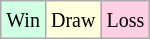<table class="wikitable">
<tr>
<td style="background:#d0ffe3;"><small>Win</small></td>
<td style="background:#ffd;"><small>Draw</small></td>
<td style="background:#ffd0e3;"><small>Loss</small></td>
</tr>
</table>
